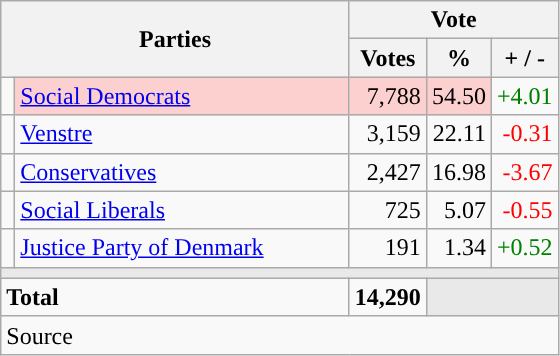<table class="wikitable" style="text-align:right;">
<tr>
<th style="text-align:centre;" rowspan="2" colspan="2" width="225">Parties</th>
<th colspan="3">Vote</th>
</tr>
<tr>
<th width="15">Votes</th>
<th width="15">%</th>
<th width="15">+ / -</th>
</tr>
<tr>
<td width="2" style="color:inherit;background:"></td>
<td bgcolor=#fbd0ce  align="left"><a href='#'>Social Democrats</a></td>
<td bgcolor=#fbd0ce>7,788</td>
<td bgcolor=#fbd0ce>54.50</td>
<td style=color:green;>+4.01</td>
</tr>
<tr>
<td width="2" style="color:inherit;background:"></td>
<td align="left"><a href='#'>Venstre</a></td>
<td>3,159</td>
<td>22.11</td>
<td style=color:red;>-0.31</td>
</tr>
<tr>
<td width="2" style="color:inherit;background:"></td>
<td align="left"><a href='#'>Conservatives</a></td>
<td>2,427</td>
<td>16.98</td>
<td style=color:red;>-3.67</td>
</tr>
<tr>
<td width="2" style="color:inherit;background:"></td>
<td align="left"><a href='#'>Social Liberals</a></td>
<td>725</td>
<td>5.07</td>
<td style=color:red;>-0.55</td>
</tr>
<tr>
<td width="2" style="color:inherit;background:"></td>
<td align="left"><a href='#'>Justice Party of Denmark</a></td>
<td>191</td>
<td>1.34</td>
<td style=color:green;>+0.52</td>
</tr>
<tr>
<td colspan="7" bgcolor="#E9E9E9"></td>
</tr>
<tr>
<td align="left" colspan="2"><strong>Total</strong></td>
<td><strong>14,290</strong></td>
<td bgcolor="#E9E9E9" colspan="2"></td>
</tr>
<tr>
<td align="left" colspan="6">Source</td>
</tr>
</table>
